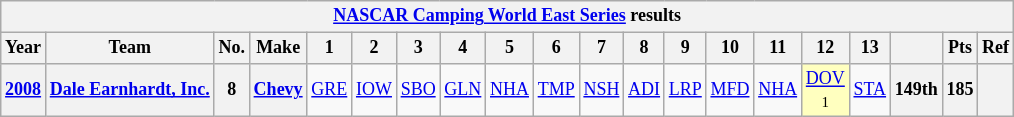<table class="wikitable" style="text-align:center; font-size:75%">
<tr>
<th colspan=45><a href='#'>NASCAR Camping World East Series</a> results</th>
</tr>
<tr>
<th>Year</th>
<th>Team</th>
<th>No.</th>
<th>Make</th>
<th>1</th>
<th>2</th>
<th>3</th>
<th>4</th>
<th>5</th>
<th>6</th>
<th>7</th>
<th>8</th>
<th>9</th>
<th>10</th>
<th>11</th>
<th>12</th>
<th>13</th>
<th></th>
<th>Pts</th>
<th>Ref</th>
</tr>
<tr>
<th><a href='#'>2008</a></th>
<th><a href='#'>Dale Earnhardt, Inc.</a></th>
<th>8</th>
<th><a href='#'>Chevy</a></th>
<td><a href='#'>GRE</a></td>
<td><a href='#'>IOW</a></td>
<td><a href='#'>SBO</a></td>
<td><a href='#'>GLN</a></td>
<td><a href='#'>NHA</a></td>
<td><a href='#'>TMP</a></td>
<td><a href='#'>NSH</a></td>
<td><a href='#'>ADI</a></td>
<td><a href='#'>LRP</a></td>
<td><a href='#'>MFD</a></td>
<td><a href='#'>NHA</a></td>
<td style="background:#FFFFBF;"><a href='#'>DOV</a><br><small>1</small></td>
<td><a href='#'>STA</a></td>
<th>149th</th>
<th>185</th>
<th></th>
</tr>
</table>
